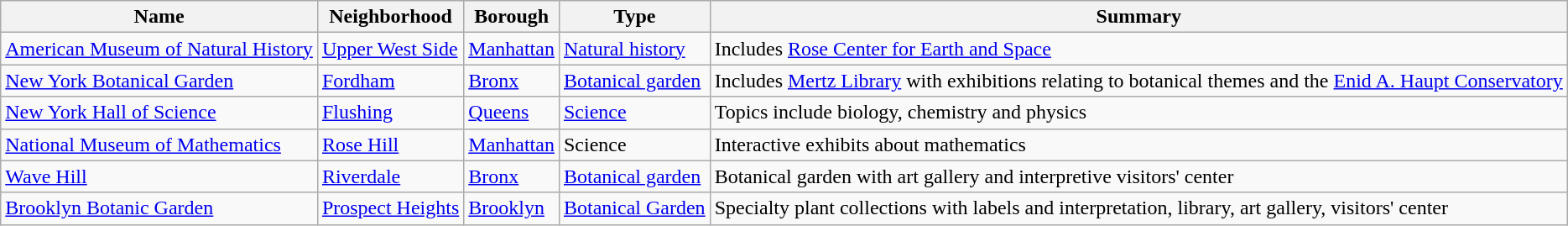<table class="wikitable sortable">
<tr>
<th>Name</th>
<th>Neighborhood</th>
<th>Borough</th>
<th>Type</th>
<th>Summary</th>
</tr>
<tr>
<td><a href='#'>American Museum of Natural History</a></td>
<td><a href='#'>Upper West Side</a></td>
<td><a href='#'>Manhattan</a></td>
<td><a href='#'>Natural history</a></td>
<td>Includes <a href='#'>Rose Center for Earth and Space</a></td>
</tr>
<tr>
<td><a href='#'>New York Botanical Garden</a></td>
<td><a href='#'>Fordham</a></td>
<td><a href='#'>Bronx</a></td>
<td><a href='#'>Botanical garden</a></td>
<td>Includes <a href='#'>Mertz Library</a> with exhibitions relating to botanical themes and the <a href='#'>Enid A. Haupt Conservatory</a></td>
</tr>
<tr>
<td><a href='#'>New York Hall of Science</a></td>
<td><a href='#'>Flushing</a></td>
<td><a href='#'>Queens</a></td>
<td><a href='#'>Science</a></td>
<td>Topics include biology, chemistry and physics</td>
</tr>
<tr>
<td><a href='#'>National Museum of Mathematics</a></td>
<td><a href='#'>Rose Hill</a></td>
<td><a href='#'>Manhattan</a></td>
<td>Science</td>
<td>Interactive exhibits about mathematics</td>
</tr>
<tr>
<td><a href='#'>Wave Hill</a></td>
<td><a href='#'>Riverdale</a></td>
<td><a href='#'>Bronx</a></td>
<td><a href='#'>Botanical garden</a></td>
<td>Botanical garden with art gallery and interpretive visitors' center</td>
</tr>
<tr>
<td><a href='#'>Brooklyn Botanic Garden</a></td>
<td><a href='#'>Prospect Heights</a></td>
<td><a href='#'>Brooklyn</a></td>
<td><a href='#'>Botanical Garden</a></td>
<td>Specialty plant collections with labels and interpretation, library, art gallery, visitors' center</td>
</tr>
</table>
